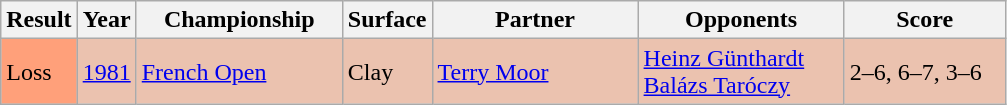<table class="sortable wikitable">
<tr>
<th style="width:40px">Result</th>
<th style="width:30px">Year</th>
<th style="width:130px">Championship</th>
<th style="width:50px">Surface</th>
<th style="width:130px">Partner</th>
<th style="width:130px">Opponents</th>
<th style="width:100px" class="unsortable">Score</th>
</tr>
<tr style="background:#ebc2af;">
<td style="background:#ffa07a;">Loss</td>
<td><a href='#'>1981</a></td>
<td><a href='#'>French Open</a></td>
<td>Clay</td>
<td> <a href='#'>Terry Moor</a></td>
<td> <a href='#'>Heinz Günthardt</a><br> <a href='#'>Balázs Taróczy</a></td>
<td>2–6, 6–7, 3–6</td>
</tr>
</table>
